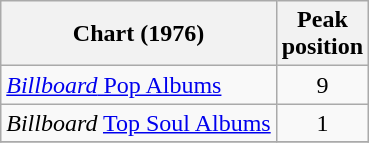<table class="wikitable">
<tr>
<th>Chart (1976)</th>
<th>Peak<br>position</th>
</tr>
<tr>
<td><a href='#'><em>Billboard</em> Pop Albums</a></td>
<td align=center>9</td>
</tr>
<tr>
<td><em>Billboard</em> <a href='#'>Top Soul Albums</a></td>
<td align=center>1</td>
</tr>
<tr>
</tr>
</table>
